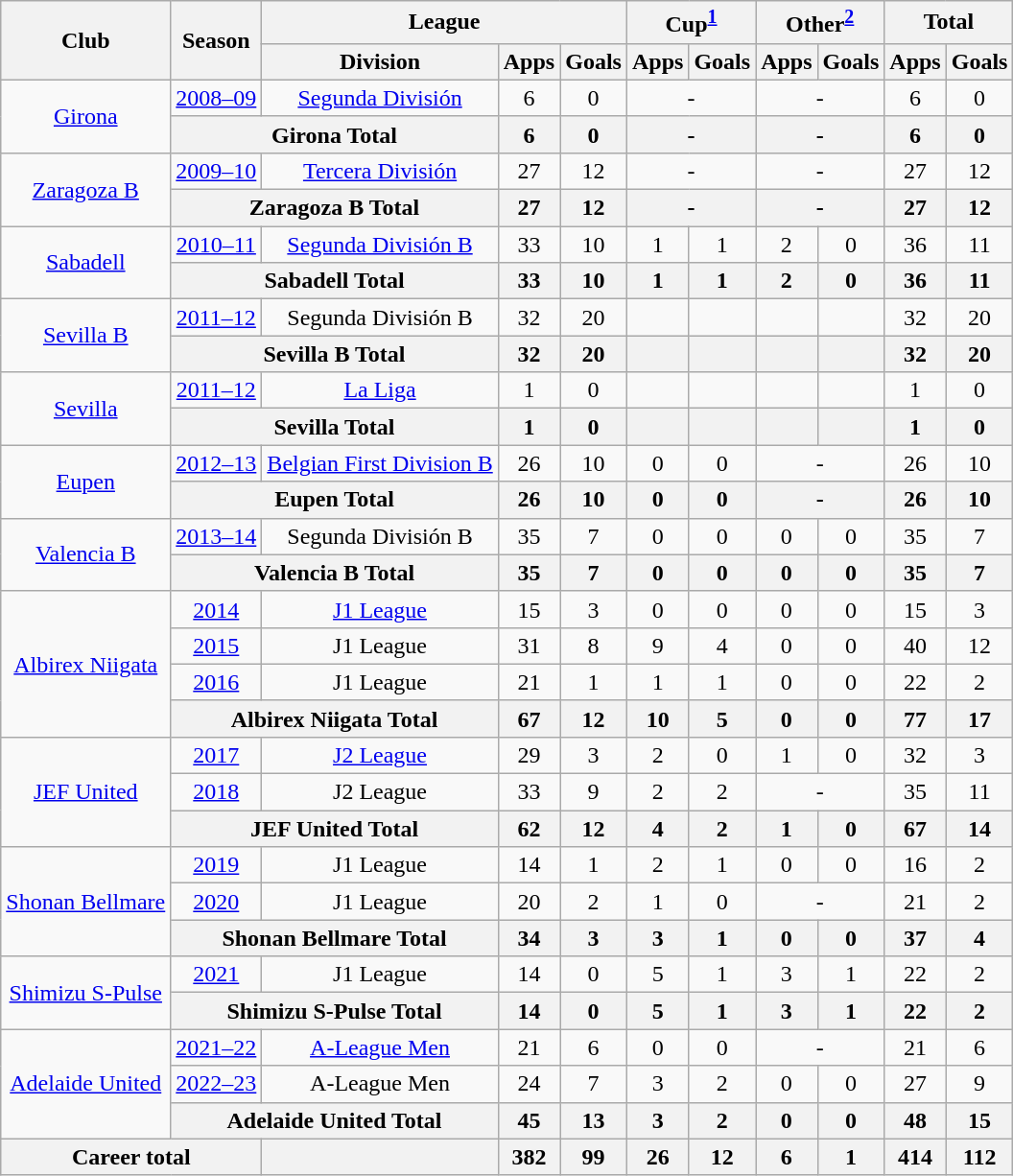<table class="wikitable" style="text-align:center;">
<tr>
<th rowspan="2">Club</th>
<th rowspan="2">Season</th>
<th colspan="3">League</th>
<th colspan="2">Cup<sup><a href='#'>1</a></sup></th>
<th colspan="2">Other<sup><a href='#'>2</a></sup></th>
<th colspan="2">Total</th>
</tr>
<tr>
<th>Division</th>
<th>Apps</th>
<th>Goals</th>
<th>Apps</th>
<th>Goals</th>
<th>Apps</th>
<th>Goals</th>
<th>Apps</th>
<th>Goals</th>
</tr>
<tr>
<td rowspan="2"><a href='#'>Girona</a></td>
<td><a href='#'>2008–09</a></td>
<td><a href='#'>Segunda División</a></td>
<td>6</td>
<td>0</td>
<td colspan="2">-</td>
<td colspan="2">-</td>
<td>6</td>
<td>0</td>
</tr>
<tr>
<th colspan="2">Girona Total</th>
<th>6</th>
<th>0</th>
<th colspan="2">-</th>
<th colspan="2">-</th>
<th>6</th>
<th>0</th>
</tr>
<tr>
<td rowspan="2"><a href='#'>Zaragoza B</a></td>
<td><a href='#'>2009–10</a></td>
<td><a href='#'>Tercera División</a></td>
<td>27</td>
<td>12</td>
<td colspan="2">-</td>
<td colspan="2">-</td>
<td>27</td>
<td>12</td>
</tr>
<tr>
<th colspan="2">Zaragoza B Total</th>
<th>27</th>
<th>12</th>
<th colspan="2">-</th>
<th colspan="2">-</th>
<th>27</th>
<th>12</th>
</tr>
<tr>
<td rowspan="2"><a href='#'>Sabadell</a></td>
<td><a href='#'>2010–11</a></td>
<td><a href='#'>Segunda División B</a></td>
<td>33</td>
<td>10</td>
<td>1</td>
<td>1</td>
<td>2</td>
<td>0</td>
<td>36</td>
<td>11</td>
</tr>
<tr>
<th colspan="2">Sabadell Total</th>
<th>33</th>
<th>10</th>
<th>1</th>
<th>1</th>
<th>2</th>
<th>0</th>
<th>36</th>
<th>11</th>
</tr>
<tr>
<td rowspan="2"><a href='#'>Sevilla B</a></td>
<td><a href='#'>2011–12</a></td>
<td>Segunda División B</td>
<td>32</td>
<td>20</td>
<td></td>
<td></td>
<td></td>
<td></td>
<td>32</td>
<td>20</td>
</tr>
<tr>
<th colspan="2">Sevilla B Total</th>
<th>32</th>
<th>20</th>
<th></th>
<th></th>
<th></th>
<th></th>
<th>32</th>
<th>20</th>
</tr>
<tr>
<td rowspan="2"><a href='#'>Sevilla</a></td>
<td><a href='#'>2011–12</a></td>
<td><a href='#'>La Liga</a></td>
<td>1</td>
<td>0</td>
<td></td>
<td></td>
<td></td>
<td></td>
<td>1</td>
<td>0</td>
</tr>
<tr>
<th colspan="2">Sevilla Total</th>
<th>1</th>
<th>0</th>
<th></th>
<th></th>
<th></th>
<th></th>
<th>1</th>
<th>0</th>
</tr>
<tr>
<td rowspan="2"><a href='#'>Eupen</a></td>
<td><a href='#'>2012–13</a></td>
<td><a href='#'>Belgian First Division B</a></td>
<td>26</td>
<td>10</td>
<td>0</td>
<td>0</td>
<td colspan="2">-</td>
<td>26</td>
<td>10</td>
</tr>
<tr>
<th colspan="2">Eupen Total</th>
<th>26</th>
<th>10</th>
<th>0</th>
<th>0</th>
<th colspan="2">-</th>
<th>26</th>
<th>10</th>
</tr>
<tr>
<td rowspan="2"><a href='#'>Valencia B</a></td>
<td><a href='#'>2013–14</a></td>
<td>Segunda División B</td>
<td>35</td>
<td>7</td>
<td>0</td>
<td>0</td>
<td>0</td>
<td>0</td>
<td>35</td>
<td>7</td>
</tr>
<tr>
<th colspan="2">Valencia B Total</th>
<th>35</th>
<th>7</th>
<th>0</th>
<th>0</th>
<th>0</th>
<th>0</th>
<th>35</th>
<th>7</th>
</tr>
<tr>
<td rowspan="4"><a href='#'>Albirex Niigata</a></td>
<td><a href='#'>2014</a></td>
<td><a href='#'>J1 League</a></td>
<td>15</td>
<td>3</td>
<td>0</td>
<td>0</td>
<td>0</td>
<td>0</td>
<td>15</td>
<td>3</td>
</tr>
<tr>
<td><a href='#'>2015</a></td>
<td>J1 League</td>
<td>31</td>
<td>8</td>
<td>9</td>
<td>4</td>
<td>0</td>
<td>0</td>
<td>40</td>
<td>12</td>
</tr>
<tr>
<td><a href='#'>2016</a></td>
<td>J1 League</td>
<td>21</td>
<td>1</td>
<td>1</td>
<td>1</td>
<td>0</td>
<td>0</td>
<td>22</td>
<td>2</td>
</tr>
<tr>
<th colspan="2">Albirex Niigata Total</th>
<th>67</th>
<th>12</th>
<th>10</th>
<th>5</th>
<th>0</th>
<th>0</th>
<th>77</th>
<th>17</th>
</tr>
<tr>
<td rowspan="3"><a href='#'>JEF United</a></td>
<td><a href='#'>2017</a></td>
<td><a href='#'>J2 League</a></td>
<td>29</td>
<td>3</td>
<td>2</td>
<td>0</td>
<td>1</td>
<td>0</td>
<td>32</td>
<td>3</td>
</tr>
<tr>
<td><a href='#'>2018</a></td>
<td>J2 League</td>
<td>33</td>
<td>9</td>
<td>2</td>
<td>2</td>
<td colspan="2">-</td>
<td>35</td>
<td>11</td>
</tr>
<tr>
<th colspan="2">JEF United Total</th>
<th>62</th>
<th>12</th>
<th>4</th>
<th>2</th>
<th>1</th>
<th>0</th>
<th>67</th>
<th>14</th>
</tr>
<tr>
<td rowspan="3"><a href='#'>Shonan Bellmare</a></td>
<td><a href='#'>2019</a></td>
<td>J1 League</td>
<td>14</td>
<td>1</td>
<td>2</td>
<td>1</td>
<td>0</td>
<td>0</td>
<td>16</td>
<td>2</td>
</tr>
<tr>
<td><a href='#'>2020</a></td>
<td>J1 League</td>
<td>20</td>
<td>2</td>
<td>1</td>
<td>0</td>
<td colspan="2">-</td>
<td>21</td>
<td>2</td>
</tr>
<tr>
<th colspan="2">Shonan Bellmare Total</th>
<th>34</th>
<th>3</th>
<th>3</th>
<th>1</th>
<th>0</th>
<th>0</th>
<th>37</th>
<th>4</th>
</tr>
<tr>
<td rowspan="2"><a href='#'>Shimizu S-Pulse</a></td>
<td><a href='#'>2021</a></td>
<td>J1 League</td>
<td>14</td>
<td>0</td>
<td>5</td>
<td>1</td>
<td>3</td>
<td>1</td>
<td>22</td>
<td>2</td>
</tr>
<tr>
<th colspan="2">Shimizu S-Pulse Total</th>
<th>14</th>
<th>0</th>
<th>5</th>
<th>1</th>
<th>3</th>
<th>1</th>
<th>22</th>
<th>2</th>
</tr>
<tr>
<td rowspan="3"><a href='#'>Adelaide United</a></td>
<td><a href='#'>2021–22</a></td>
<td><a href='#'>A-League Men</a></td>
<td>21</td>
<td>6</td>
<td>0</td>
<td>0</td>
<td colspan="2">-</td>
<td>21</td>
<td>6</td>
</tr>
<tr>
<td><a href='#'>2022–23</a></td>
<td>A-League Men</td>
<td>24</td>
<td>7</td>
<td>3</td>
<td>2</td>
<td>0</td>
<td>0</td>
<td>27</td>
<td>9</td>
</tr>
<tr>
<th colspan="2">Adelaide United Total</th>
<th>45</th>
<th>13</th>
<th>3</th>
<th>2</th>
<th>0</th>
<th>0</th>
<th>48</th>
<th>15</th>
</tr>
<tr>
<th colspan="2">Career total</th>
<th></th>
<th>382</th>
<th>99</th>
<th>26</th>
<th>12</th>
<th>6</th>
<th>1</th>
<th>414</th>
<th>112</th>
</tr>
</table>
